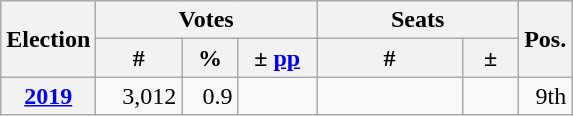<table class="wikitable" style="text-align: right;">
<tr>
<th rowspan="2">Election</th>
<th colspan="3">Votes</th>
<th colspan="2">Seats</th>
<th rowspan="2">Pos.</th>
</tr>
<tr>
<th width="50px">#</th>
<th width="30px">%</th>
<th width="45px">± <a href='#'>pp</a></th>
<th width="90px">#</th>
<th width="30px">±</th>
</tr>
<tr>
<th><a href='#'>2019</a></th>
<td>3,012</td>
<td>0.9</td>
<td></td>
<td></td>
<td></td>
<td>9th</td>
</tr>
</table>
